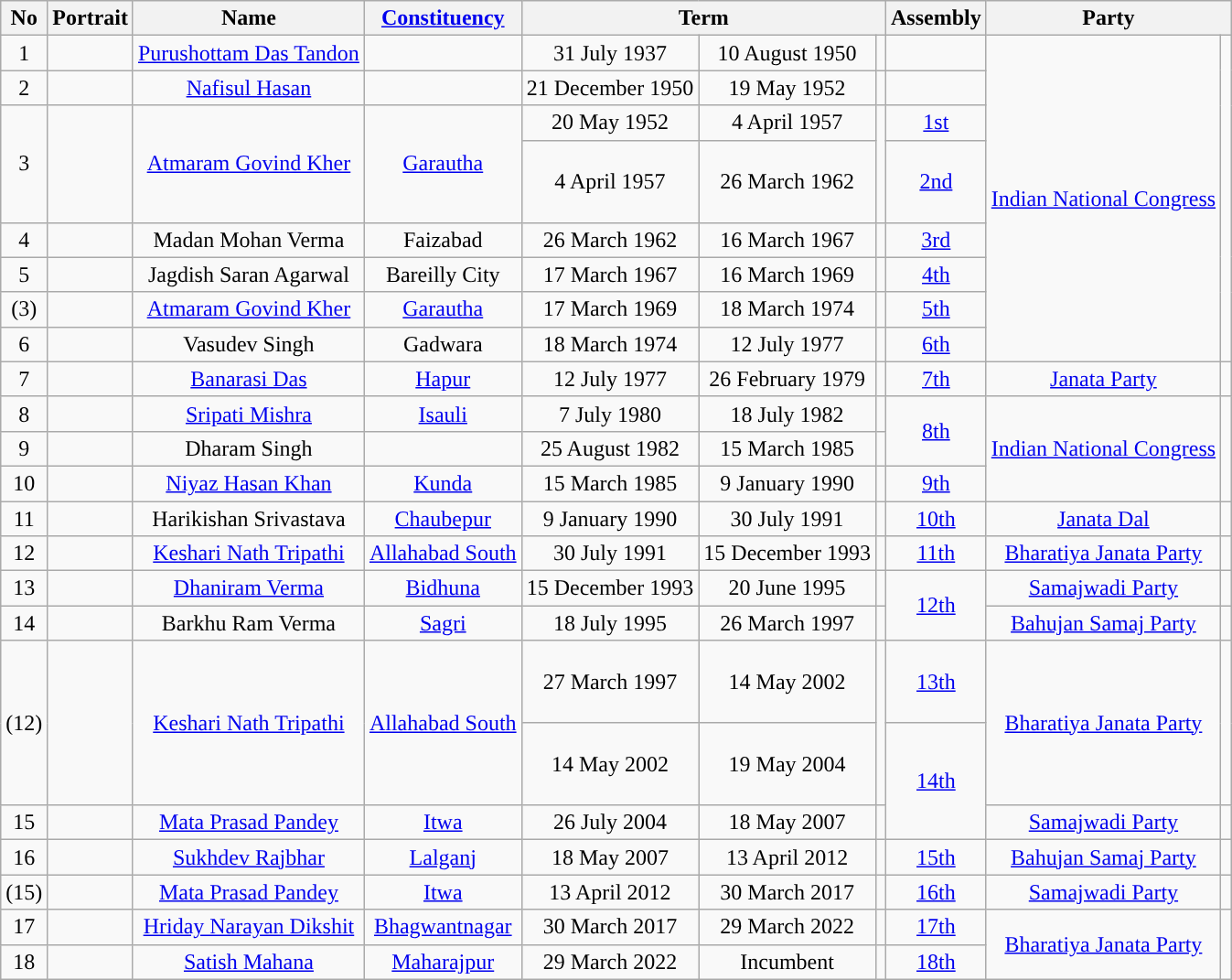<table class="wikitable" style="text-align:center">
<tr>
<th>No</th>
<th>Portrait</th>
<th>Name</th>
<th><a href='#'>Constituency</a></th>
<th colspan="3">Term</th>
<th>Assembly</th>
<th colspan="2">Party</th>
</tr>
<tr>
<td>1</td>
<td></td>
<td><a href='#'>Purushottam Das Tandon</a></td>
<td></td>
<td>31 July 1937</td>
<td>10 August 1950</td>
<td></td>
<td></td>
<td rowspan=8><a href='#'>Indian National Congress</a></td>
<td rowspan=8 style="background-color: "></td>
</tr>
<tr>
<td>2</td>
<td></td>
<td><a href='#'>Nafisul Hasan</a></td>
<td></td>
<td>21 December 1950</td>
<td>19 May 1952</td>
<td></td>
<td></td>
</tr>
<tr>
<td rowspan=2>3</td>
<td rowspan=2></td>
<td rowspan="2"><a href='#'>Atmaram Govind Kher</a></td>
<td rowspan="2"><a href='#'>Garautha</a></td>
<td>20 May 1952</td>
<td>4 April 1957</td>
<td rowspan="2"></td>
<td><a href='#'>1st</a></td>
</tr>
<tr style="text-align:center; height:60px;">
<td>4 April 1957</td>
<td>26 March 1962</td>
<td><a href='#'>2nd</a></td>
</tr>
<tr>
<td>4</td>
<td></td>
<td>Madan Mohan Verma</td>
<td>Faizabad</td>
<td>26 March 1962</td>
<td>16 March 1967</td>
<td></td>
<td><a href='#'>3rd</a></td>
</tr>
<tr>
<td>5</td>
<td></td>
<td>Jagdish Saran Agarwal</td>
<td>Bareilly City</td>
<td>17 March 1967</td>
<td>16 March 1969</td>
<td></td>
<td><a href='#'>4th</a></td>
</tr>
<tr>
<td>(3)</td>
<td></td>
<td><a href='#'>Atmaram Govind Kher</a></td>
<td><a href='#'>Garautha</a></td>
<td>17 March 1969</td>
<td>18 March 1974</td>
<td></td>
<td><a href='#'>5th</a></td>
</tr>
<tr>
<td>6</td>
<td></td>
<td>Vasudev Singh</td>
<td>Gadwara</td>
<td>18 March 1974</td>
<td>12 July 1977</td>
<td></td>
<td><a href='#'>6th</a></td>
</tr>
<tr>
<td>7</td>
<td></td>
<td><a href='#'>Banarasi Das</a></td>
<td><a href='#'>Hapur</a></td>
<td>12 July 1977</td>
<td>26 February 1979</td>
<td></td>
<td><a href='#'>7th</a></td>
<td><a href='#'>Janata Party</a></td>
<td style="background-color: "></td>
</tr>
<tr>
<td>8</td>
<td></td>
<td><a href='#'>Sripati Mishra</a></td>
<td><a href='#'>Isauli</a></td>
<td>7 July 1980</td>
<td>18 July 1982</td>
<td></td>
<td rowspan="2"><a href='#'>8th</a></td>
<td rowspan="3"><a href='#'>Indian National Congress</a></td>
<td rowspan="3" style="background-color: "></td>
</tr>
<tr>
<td>9</td>
<td></td>
<td>Dharam Singh</td>
<td></td>
<td>25 August 1982</td>
<td>15 March 1985</td>
<td></td>
</tr>
<tr>
<td>10</td>
<td></td>
<td><a href='#'>Niyaz Hasan Khan</a></td>
<td><a href='#'>Kunda</a></td>
<td>15 March 1985</td>
<td>9 January 1990</td>
<td></td>
<td><a href='#'>9th</a></td>
</tr>
<tr>
<td>11</td>
<td></td>
<td>Harikishan Srivastava</td>
<td><a href='#'>Chaubepur</a></td>
<td>9 January 1990</td>
<td>30 July 1991</td>
<td></td>
<td><a href='#'>10th</a></td>
<td><a href='#'>Janata Dal</a></td>
<td style="background-color: "></td>
</tr>
<tr>
<td>12</td>
<td></td>
<td><a href='#'>Keshari Nath Tripathi</a></td>
<td><a href='#'>Allahabad South</a></td>
<td>30 July 1991</td>
<td>15 December 1993</td>
<td></td>
<td><a href='#'>11th</a></td>
<td><a href='#'>Bharatiya Janata Party</a></td>
<td style="background-color: "></td>
</tr>
<tr>
<td>13</td>
<td></td>
<td><a href='#'>Dhaniram Verma</a></td>
<td><a href='#'>Bidhuna</a></td>
<td>15 December 1993</td>
<td>20 June 1995</td>
<td></td>
<td rowspan="2"><a href='#'>12th</a></td>
<td><a href='#'>Samajwadi Party</a></td>
<td style="background-color: "></td>
</tr>
<tr>
<td>14</td>
<td></td>
<td>Barkhu Ram Verma</td>
<td><a href='#'>Sagri</a></td>
<td>18 July 1995</td>
<td>26 March 1997</td>
<td></td>
<td><a href='#'>Bahujan Samaj Party</a></td>
<td style="background-color: "></td>
</tr>
<tr style="text-align:center; height:60px;">
<td rowspan="2">(12)</td>
<td rowspan="2"></td>
<td rowspan="2"><a href='#'>Keshari Nath Tripathi</a></td>
<td rowspan="2"><a href='#'>Allahabad South</a></td>
<td>27 March 1997</td>
<td>14 May 2002</td>
<td rowspan="2"></td>
<td><a href='#'>13th</a></td>
<td rowspan="2"><a href='#'>Bharatiya Janata Party</a></td>
<td rowspan="2" style="background-color: "></td>
</tr>
<tr style="text-align:center; height:60px;">
<td>14 May 2002</td>
<td>19 May 2004</td>
<td rowspan="2"><a href='#'>14th</a></td>
</tr>
<tr>
<td>15</td>
<td></td>
<td><a href='#'>Mata Prasad Pandey</a></td>
<td><a href='#'>Itwa</a></td>
<td>26 July 2004</td>
<td>18 May 2007</td>
<td></td>
<td><a href='#'>Samajwadi Party</a></td>
<td style="background-color: "></td>
</tr>
<tr>
<td>16</td>
<td></td>
<td><a href='#'>Sukhdev Rajbhar</a></td>
<td><a href='#'>Lalganj</a></td>
<td>18 May 2007</td>
<td>13 April 2012</td>
<td></td>
<td><a href='#'>15th</a></td>
<td><a href='#'>Bahujan Samaj Party</a></td>
<td style="background-color: "></td>
</tr>
<tr>
<td>(15)</td>
<td></td>
<td><a href='#'>Mata Prasad Pandey</a></td>
<td><a href='#'>Itwa</a></td>
<td>13 April 2012</td>
<td>30 March 2017</td>
<td></td>
<td><a href='#'>16th</a></td>
<td><a href='#'>Samajwadi Party</a></td>
<td style="background-color: "></td>
</tr>
<tr>
<td>17</td>
<td></td>
<td><a href='#'>Hriday Narayan Dikshit</a></td>
<td><a href='#'>Bhagwantnagar</a></td>
<td>30 March 2017</td>
<td>29 March 2022</td>
<td></td>
<td><a href='#'>17th</a></td>
<td rowspan="2"><a href='#'>Bharatiya Janata Party</a></td>
<td rowspan="2" style="background-color: "></td>
</tr>
<tr>
<td>18</td>
<td></td>
<td><a href='#'>Satish Mahana</a></td>
<td><a href='#'>Maharajpur</a></td>
<td>29 March 2022</td>
<td>Incumbent</td>
<td></td>
<td><a href='#'>18th</a></td>
</tr>
</table>
